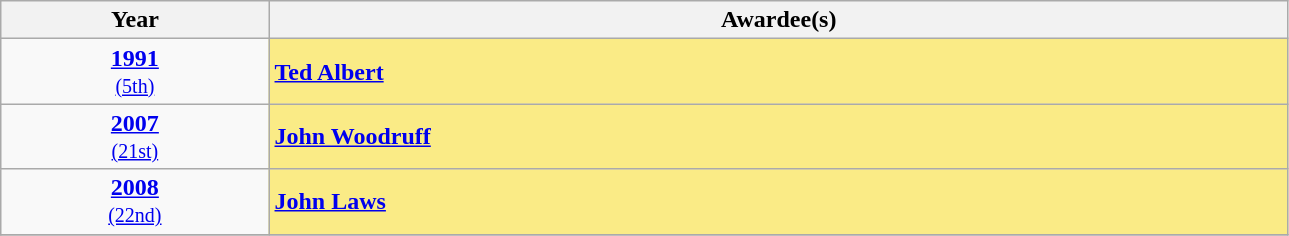<table class="sortable wikitable">
<tr>
<th width="5%">Year</th>
<th width="19%">Awardee(s)</th>
</tr>
<tr>
<td align="center"><strong><a href='#'>1991</a></strong><br><small><a href='#'>(5th)</a></small></td>
<td style="background:#FAEB86"><strong><a href='#'>Ted Albert</a></strong></td>
</tr>
<tr>
<td align="center"><strong><a href='#'>2007</a></strong><br><small><a href='#'>(21st)</a></small></td>
<td style="background:#FAEB86"><strong><a href='#'>John Woodruff</a></strong></td>
</tr>
<tr>
<td align="center"><strong><a href='#'>2008</a></strong><br><small><a href='#'>(22nd)</a></small></td>
<td style="background:#FAEB86"><strong><a href='#'>John Laws</a></strong></td>
</tr>
<tr>
</tr>
</table>
